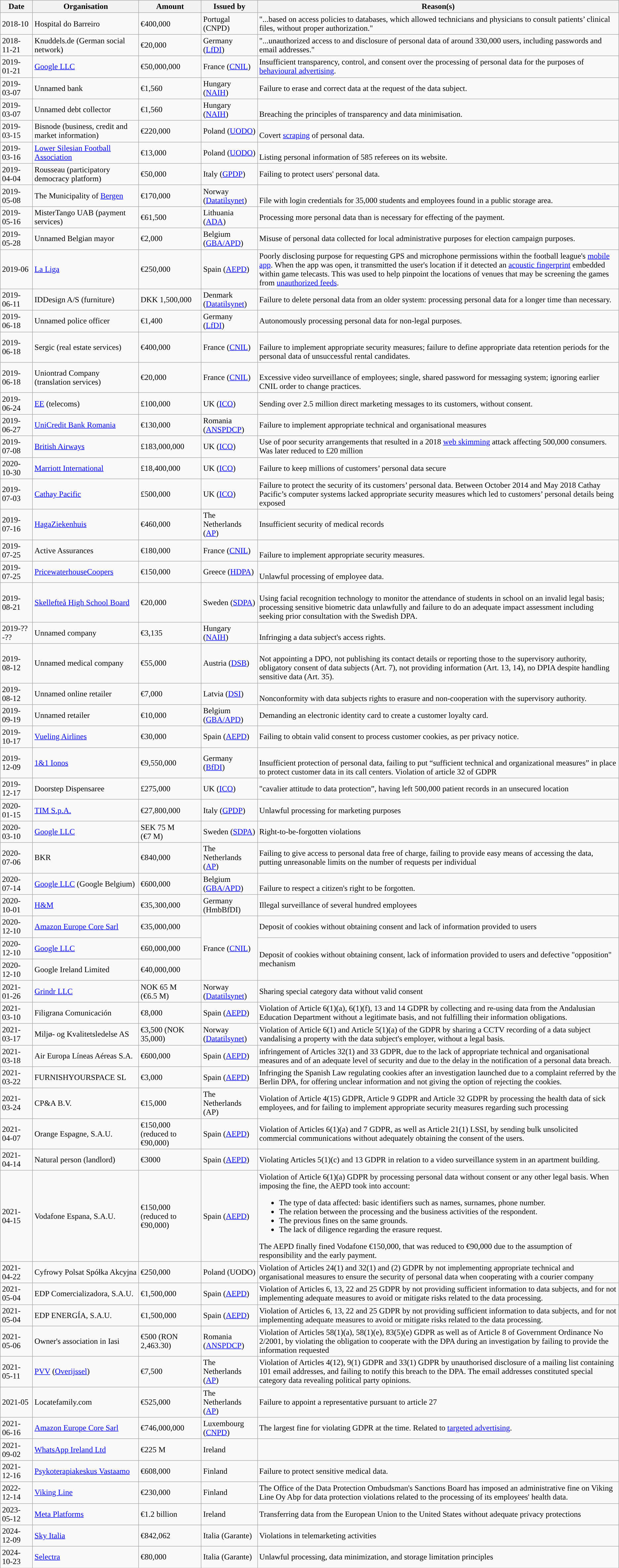<table class="wikitable sortable">
<tr>
<th scope="col">Date</th>
<th scope="col">Organisation</th>
<th scope="col" data-sort-type="currency">Amount</th>
<th scope="col" class="nowrap">Issued by</th>
<th scope="col" class="unsortable">Reason(s)</th>
</tr>
<tr>
<td>2018-10</td>
<td>Hospital do Barreiro</td>
<td>€400,000</td>
<td>Portugal (CNPD)</td>
<td>"...based on access policies to databases, which allowed technicians and physicians to consult patients’ clinical files, without proper authorization."</td>
</tr>
<tr>
<td>2018-11-21</td>
<td>Knuddels.de (German social network)</td>
<td>€20,000</td>
<td>Germany (<a href='#'>LfDI</a>)</td>
<td>"...unauthorized access to and disclosure of personal data of around 330,000 users, including passwords and email addresses."</td>
</tr>
<tr>
<td>2019-01-21</td>
<td><a href='#'>Google LLC</a></td>
<td>€50,000,000</td>
<td>France (<a href='#'>CNIL</a>)</td>
<td>Insufficient transparency, control, and consent over the processing of personal data for the purposes of <a href='#'>behavioural advertising</a>.</td>
</tr>
<tr>
<td>2019-03-07</td>
<td>Unnamed bank</td>
<td>€1,560</td>
<td>Hungary (<a href='#'>NAIH</a>)</td>
<td>Failure to erase and correct data at the request of the data subject.<br></td>
</tr>
<tr>
<td>2019-03-07</td>
<td>Unnamed debt collector</td>
<td>€1,560</td>
<td>Hungary (<a href='#'>NAIH</a>)</td>
<td><br>Breaching the principles of transparency and data minimisation.
</td>
</tr>
<tr>
<td>2019-03-15</td>
<td>Bisnode (business, credit and market information)</td>
<td>€220,000</td>
<td>Poland (<a href='#'>UODO</a>)</td>
<td><br>Covert <a href='#'>scraping</a> of personal data.</td>
</tr>
<tr>
<td>2019-03-16</td>
<td><a href='#'>Lower Silesian Football Association</a></td>
<td>€13,000</td>
<td>Poland (<a href='#'>UODO</a>)</td>
<td><br>Listing personal information of 585 referees on its website.</td>
</tr>
<tr>
<td>2019-04-04</td>
<td>Rousseau (participatory democracy platform)</td>
<td>€50,000</td>
<td>Italy (<a href='#'>GPDP</a>)</td>
<td>Failing to protect users' personal data.</td>
</tr>
<tr>
<td>2019-05-08</td>
<td>The Municipality of <a href='#'>Bergen</a></td>
<td>€170,000</td>
<td>Norway (<a href='#'>Datatilsynet</a>)</td>
<td><br>File with login credentials for 35,000 students and employees found in a public storage area.</td>
</tr>
<tr>
<td>2019-05-16</td>
<td>MisterTango UAB (payment services)</td>
<td>€61,500</td>
<td>Lithuania (<a href='#'>ADA</a>)</td>
<td>Processing more personal data than is necessary for effecting of the payment.</td>
</tr>
<tr>
<td>2019-05-28</td>
<td>Unnamed Belgian mayor</td>
<td>€2,000</td>
<td>Belgium (<a href='#'>GBA/APD</a>)</td>
<td>Misuse of personal data collected for local administrative purposes for election campaign purposes.</td>
</tr>
<tr>
<td>2019-06</td>
<td><a href='#'>La Liga</a></td>
<td>€250,000</td>
<td>Spain (<a href='#'>AEPD</a>)</td>
<td>Poorly disclosing purpose for requesting GPS and microphone permissions within the football league's <a href='#'>mobile app</a>. When the app was open, it transmitted the user's location if it detected an <a href='#'>acoustic fingerprint</a> embedded within game telecasts. This was used to help pinpoint the locations of venues that may be screening the games from <a href='#'>unauthorized feeds</a>.</td>
</tr>
<tr>
<td>2019-06-11</td>
<td>IDDesign A/S (furniture)</td>
<td data-sort-value="€">DKK 1,500,000</td>
<td>Denmark (<a href='#'>Datatilsynet</a>)</td>
<td>Failure to delete personal data from an older system: processing personal data for a longer time than necessary.</td>
</tr>
<tr>
<td>2019-06-18</td>
<td>Unnamed police officer</td>
<td>€1,400</td>
<td>Germany (<a href='#'>LfDI</a>)</td>
<td>Autonomously processing personal data for non-legal purposes.</td>
</tr>
<tr>
<td>2019-06-18</td>
<td>Sergic (real estate services)</td>
<td>€400,000</td>
<td>France (<a href='#'>CNIL</a>)</td>
<td><br>Failure to implement appropriate security measures; failure to define appropriate data retention periods for the personal data of unsuccessful rental candidates.</td>
</tr>
<tr>
<td>2019-06-18</td>
<td>Uniontrad Company (translation services)</td>
<td>€20,000</td>
<td>France (<a href='#'>CNIL</a>)</td>
<td><br>Excessive video surveillance of employees; single, shared password for messaging system; ignoring earlier CNIL order to change practices.</td>
</tr>
<tr>
<td>2019-06-24</td>
<td><a href='#'>EE</a> (telecoms)</td>
<td>£100,000</td>
<td>UK (<a href='#'>ICO</a>)</td>
<td>Sending over 2.5 million direct marketing messages to its customers, without consent.</td>
</tr>
<tr>
<td>2019-06-27</td>
<td><a href='#'>UniCredit Bank Romania</a></td>
<td>€130,000</td>
<td>Romania (<a href='#'>ANSPDCP</a>)</td>
<td>Failure to implement appropriate technical and organisational measures</td>
</tr>
<tr>
<td>2019-07-08</td>
<td><a href='#'>British Airways</a></td>
<td>£183,000,000</td>
<td>UK (<a href='#'>ICO</a>)</td>
<td>Use of poor security arrangements that resulted in a 2018 <a href='#'>web skimming</a> attack affecting 500,000 consumers. Was later reduced to £20 million </td>
</tr>
<tr>
<td>2020-10-30</td>
<td><a href='#'>Marriott International</a></td>
<td>£18,400,000</td>
<td>UK (<a href='#'>ICO</a>)</td>
<td>Failure to keep millions of customers’ personal data secure</td>
</tr>
<tr>
<td>2019-07-03</td>
<td><a href='#'>Cathay Pacific</a></td>
<td>£500,000</td>
<td>UK (<a href='#'>ICO</a>)</td>
<td>Failure to protect the security of its customers’ personal data. Between October 2014 and May 2018 Cathay Pacific’s computer systems lacked appropriate security measures which led to customers’ personal details being exposed</td>
</tr>
<tr>
<td>2019-07-16</td>
<td><a href='#'>HagaZiekenhuis</a></td>
<td>€460,000</td>
<td>The Netherlands (<a href='#'>AP</a>)</td>
<td>Insufficient security of medical records</td>
</tr>
<tr>
<td>2019-07-25</td>
<td>Active Assurances</td>
<td>€180,000</td>
<td>France (<a href='#'>CNIL</a>)</td>
<td><br>Failure to implement appropriate security measures.</td>
</tr>
<tr>
<td>2019-07-25</td>
<td><a href='#'>PricewaterhouseCoopers</a></td>
<td>€150,000</td>
<td>Greece (<a href='#'>HDPA</a>)</td>
<td><br>Unlawful processing of employee data.</td>
</tr>
<tr>
<td>2019-08-21</td>
<td><a href='#'>Skellefteå High School Board</a></td>
<td>€20,000</td>
<td>Sweden (<a href='#'>SDPA</a>)</td>
<td><br>Using facial recognition technology to monitor the attendance of students in school on an invalid legal basis; processing sensitive biometric data unlawfully and failure to do an adequate impact assessment including seeking prior consultation with the Swedish DPA.</td>
</tr>
<tr>
<td>2019-??-??</td>
<td>Unnamed company</td>
<td>€3,135</td>
<td>Hungary (<a href='#'>NAIH</a>)</td>
<td><br>Infringing a data subject's access rights.
</td>
</tr>
<tr>
<td>2019-08-12</td>
<td>Unnamed medical company</td>
<td>€55,000</td>
<td>Austria (<a href='#'>DSB</a>)</td>
<td><br>Not appointing a DPO, not publishing its contact details or reporting those to the supervisory authority, obligatory consent of data subjects (Art. 7), not providing information (Art. 13, 14), no DPIA despite handling sensitive data (Art. 35). 
</td>
</tr>
<tr>
<td>2019-08-12</td>
<td>Unnamed online retailer</td>
<td>€7,000</td>
<td>Latvia (<a href='#'>DSI</a>)</td>
<td><br>Nonconformity with data subjects rights to erasure and non-cooperation with the supervisory authority. 
</td>
</tr>
<tr>
<td>2019-09-19</td>
<td>Unnamed retailer</td>
<td>€10,000</td>
<td>Belgium (<a href='#'>GBA/APD</a>)</td>
<td>Demanding an electronic identity card to create a customer loyalty card.</td>
</tr>
<tr>
<td>2019-10-17</td>
<td><a href='#'>Vueling Airlines</a></td>
<td>€30,000</td>
<td>Spain (<a href='#'>AEPD</a>)</td>
<td>Failing to obtain valid consent to process customer cookies, as per privacy notice. </td>
</tr>
<tr>
<td>2019-12-09</td>
<td><a href='#'>1&1 Ionos</a></td>
<td>€9,550,000</td>
<td>Germany (<a href='#'>BfDI</a>)</td>
<td><br>Insufficient protection of personal data, failing to put “sufficient technical and organizational measures” in place to protect customer data in its call centers. Violation of article 32 of GDPR </td>
</tr>
<tr>
<td>2019-12-17</td>
<td>Doorstep Dispensaree</td>
<td>£275,000</td>
<td>UK (<a href='#'>ICO</a>)</td>
<td>"cavalier attitude to data protection”, having left 500,000 patient records in an unsecured location </td>
</tr>
<tr>
<td>2020-01-15</td>
<td><a href='#'>TIM S.p.A.</a></td>
<td>€27,800,000</td>
<td>Italy (<a href='#'>GPDP</a>)</td>
<td>Unlawful processing for marketing purposes</td>
</tr>
<tr>
<td>2020-03-10</td>
<td><a href='#'>Google LLC</a></td>
<td data-sort-value="€">SEK 75 M <br> (€7 M)</td>
<td>Sweden (<a href='#'>SDPA</a>)</td>
<td>Right-to-be-forgotten violations</td>
</tr>
<tr>
<td>2020-07-06</td>
<td>BKR</td>
<td>€840,000</td>
<td>The Netherlands  (<a href='#'>AP</a>)</td>
<td>Failing to give access to personal data free of charge, failing to provide easy means of accessing the data, putting unreasonable limits on the number of requests per individual </td>
</tr>
<tr>
<td>2020-07-14</td>
<td><a href='#'>Google LLC</a> (Google Belgium)</td>
<td>€600,000</td>
<td>Belgium (<a href='#'>GBA/APD</a>)</td>
<td><br>Failure to respect a citizen's right to be forgotten.</td>
</tr>
<tr>
<td>2020-10-01</td>
<td><a href='#'>H&M</a></td>
<td>€35,300,000</td>
<td>Germany (HmbBfDI)</td>
<td>Illegal surveillance of several hundred employees</td>
</tr>
<tr>
<td>2020-12-10</td>
<td><a href='#'>Amazon Europe Core Sarl</a></td>
<td>€35,000,000</td>
<td rowspan="3">France (<a href='#'>CNIL</a>)</td>
<td>Deposit of cookies without obtaining consent and lack of information provided to users</td>
</tr>
<tr>
<td>2020-12-10</td>
<td><a href='#'>Google LLC</a></td>
<td>€60,000,000</td>
<td rowspan="2">Deposit of cookies without obtaining consent, lack of information provided to users and defective "opposition" mechanism </td>
</tr>
<tr>
<td>2020-12-10</td>
<td>Google Ireland Limited</td>
<td>€40,000,000</td>
</tr>
<tr>
<td>2021-01-26</td>
<td><a href='#'>Grindr LLC</a></td>
<td data-sort-value="€">NOK 65 M<br>(€6.5 M)</td>
<td>Norway (<a href='#'>Datatilsynet</a>)</td>
<td>Sharing special category data without valid consent</td>
</tr>
<tr>
<td>2021-03-10</td>
<td>Filigrana Comunicación</td>
<td>€8,000</td>
<td>Spain (<a href='#'>AEPD</a>)</td>
<td>Violation of Article 6(1)(a), 6(1)(f), 13 and 14 GDPR by collecting and re-using data from the Andalusian Education Department without a legitimate basis, and not fulfilling their information obligations.</td>
</tr>
<tr>
<td>2021-03-17</td>
<td>Miljø- og Kvalitetsledelse AS</td>
<td>€3,500 (NOK 35,000)</td>
<td>Norway (<a href='#'>Datatilsynet</a>)</td>
<td>Violation of Article 6(1) and Article 5(1)(a) of the GDPR by sharing a CCTV recording of a data subject vandalising a property with the data subject's employer, without a legal basis.</td>
</tr>
<tr>
<td>2021-03-18</td>
<td>Air Europa Líneas Aéreas S.A.</td>
<td>€600,000</td>
<td>Spain (<a href='#'>AEPD</a>)</td>
<td>infringement of Articles 32(1) and 33 GDPR, due to the lack of appropriate technical and organisational measures and of an adequate level of security and due to the delay in the notification of a personal data breach.</td>
</tr>
<tr>
<td>2021-03-22</td>
<td>FURNISHYOURSPACE SL</td>
<td>€3,000</td>
<td>Spain (<a href='#'>AEPD</a>)</td>
<td>Infringing the Spanish Law regulating cookies after an investigation launched due to a complaint referred by the Berlin DPA, for offering unclear information and not giving the option of rejecting the cookies.</td>
</tr>
<tr>
<td>2021-03-24</td>
<td>CP&A B.V.</td>
<td>€15,000</td>
<td>The Netherlands (AP)</td>
<td>Violation of Article 4(15) GDPR, Article 9 GDPR and Article 32 GDPR by processing the health data of sick employees, and for failing to implement appropriate security measures regarding such processing</td>
</tr>
<tr>
<td>2021-04-07</td>
<td>Orange Espagne, S.A.U.</td>
<td>€150,000 (reduced to €90,000)</td>
<td>Spain (<a href='#'>AEPD</a>)</td>
<td>Violation of Articles 6(1)(a) and 7 GDPR, as well as Article 21(1) LSSI, by sending bulk unsolicited commercial communications without adequately obtaining the consent of the users.</td>
</tr>
<tr>
<td>2021-04-14</td>
<td>Natural person (landlord)</td>
<td>€3000</td>
<td>Spain (<a href='#'>AEPD</a>)</td>
<td>Violating Articles 5(1)(c) and 13 GDPR in relation to a video surveillance system in an apartment building.</td>
</tr>
<tr>
<td>2021-04-15</td>
<td>Vodafone Espana, S.A.U.</td>
<td>€150,000 (reduced to €90,000)</td>
<td>Spain (<a href='#'>AEPD</a>)</td>
<td>Violation of Article 6(1)(a) GDPR by processing personal data without consent or any other legal basis. When imposing the fine, the AEPD took into account:<br><ul><li>The type of data affected: basic identifiers such as names, surnames, phone number.</li><li>The relation between the processing and the business activities of the respondent.</li><li>The previous fines on the same grounds.</li><li>The lack of diligence regarding the erasure request.</li></ul>The AEPD finally fined Vodafone €150,000, that was reduced to €90,000 due to the assumption of responsibility and the early payment.</td>
</tr>
<tr>
<td>2021-04-22</td>
<td>Cyfrowy Polsat Spółka Akcyjna</td>
<td>€250,000</td>
<td>Poland (UODO)</td>
<td>Violation of Articles 24(1) and 32(1) and (2) GDPR by not implementing appropriate technical and organisational measures to ensure the security of personal data when cooperating with a courier company</td>
</tr>
<tr>
<td>2021-05-04</td>
<td>EDP Comercializadora, S.A.U.</td>
<td>€1,500,000</td>
<td>Spain (<a href='#'>AEPD</a>)</td>
<td>Violation of Articles 6, 13, 22 and 25 GDPR by not providing sufficient information to data subjects, and for not implementing adequate measures to avoid or mitigate risks related to the data processing.</td>
</tr>
<tr>
<td>2021-05-04</td>
<td>EDP ENERGÍA, S.A.U.</td>
<td>€1,500,000</td>
<td>Spain (<a href='#'>AEPD</a>)</td>
<td>Violation of Articles 6, 13, 22 and 25 GDPR by not providing sufficient information to data subjects, and for not implementing adequate measures to avoid or mitigate risks related to the data processing.</td>
</tr>
<tr>
<td>2021-05-06</td>
<td>Owner's association in Iasi</td>
<td>€500 (RON 2,463.30)</td>
<td>Romania (<a href='#'>ANSPDCP</a>)</td>
<td>Violation of Articles 58(1)(a), 58(1)(e), 83(5)(e) GDPR as well as of Article 8 of Government Ordinance No 2/2001, by violating the obligation to cooperate with the DPA during an investigation by failing to provide the information requested</td>
</tr>
<tr>
<td>2021-05-11</td>
<td><a href='#'>PVV</a> (<a href='#'>Overijssel</a>)</td>
<td>€7,500</td>
<td>The Netherlands  (<a href='#'>AP</a>)</td>
<td>Violation of Articles 4(12), 9(1) GDPR and 33(1) GDPR by unauthorised disclosure of a mailing list containing 101 email addresses, and failing to notify this breach to the DPA. The email addresses constituted special category data revealing political party opinions.</td>
</tr>
<tr>
<td>2021-05</td>
<td>Locatefamily.com</td>
<td>€525,000</td>
<td>The Netherlands  (<a href='#'>AP</a>)</td>
<td>Failure to appoint a representative pursuant to article 27</td>
</tr>
<tr>
<td>2021-06-16</td>
<td><a href='#'>Amazon Europe Core Sarl</a></td>
<td>€746,000,000</td>
<td>Luxembourg (<a href='#'>CNPD</a>)</td>
<td>The largest fine for violating GDPR at the time. Related to <a href='#'>targeted advertising</a>. </td>
</tr>
<tr>
<td>2021-09-02</td>
<td><a href='#'>WhatsApp Ireland Ltd</a></td>
<td data-sort-value=225000000>€225 M</td>
<td>Ireland</td>
<td></td>
</tr>
<tr>
<td>2021-12-16</td>
<td><a href='#'>Psykoterapiakeskus Vastaamo</a></td>
<td data-sort-value=608000>€608,000</td>
<td>Finland</td>
<td>Failure to protect sensitive medical data.</td>
</tr>
<tr>
<td>2022-12-14</td>
<td><a href='#'>Viking Line</a></td>
<td data-sort-value=230000>€230,000</td>
<td>Finland</td>
<td>The Office of the Data Protection Ombudsman's Sanctions Board has imposed an administrative fine on Viking Line Oy Abp for data protection violations related to the processing of its employees' health data. </td>
</tr>
<tr>
<td>2023-05-12</td>
<td><a href='#'>Meta Platforms</a></td>
<td data-sort-value=1200000000>€1.2 billion</td>
<td>Ireland</td>
<td>Transferring data from the European Union to the United States without adequate privacy protections</td>
</tr>
<tr>
<td>2024-12-09</td>
<td><a href='#'>Sky Italia</a></td>
<td>€842,062</td>
<td>Italia (Garante)</td>
<td>Violations in telemarketing activities</td>
</tr>
<tr>
<td>2024-10-23</td>
<td><a href='#'>Selectra</a></td>
<td>€80,000</td>
<td>Italia (Garante)</td>
<td>Unlawful processing, data minimization, and storage limitation principles</td>
</tr>
</table>
